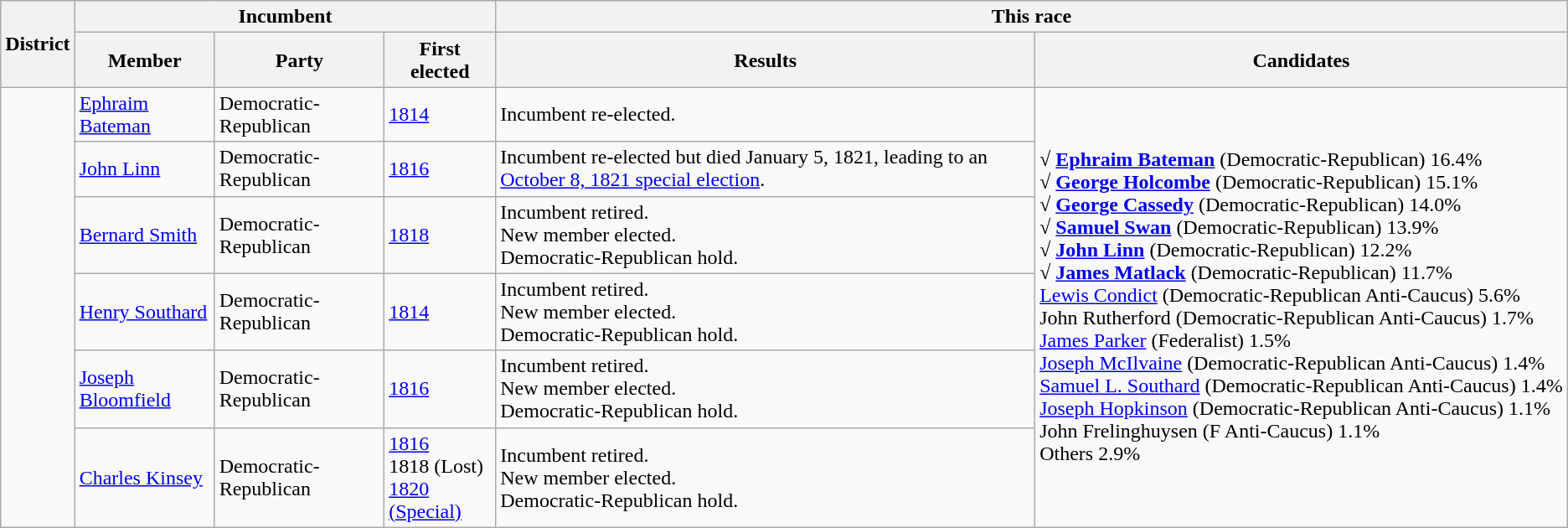<table class=wikitable>
<tr>
<th rowspan=2>District</th>
<th colspan=3>Incumbent</th>
<th colspan=2>This race</th>
</tr>
<tr>
<th>Member</th>
<th>Party</th>
<th>First elected</th>
<th>Results</th>
<th>Candidates</th>
</tr>
<tr>
<td rowspan=6><br></td>
<td><a href='#'>Ephraim Bateman</a></td>
<td>Democratic-Republican</td>
<td><a href='#'>1814</a></td>
<td>Incumbent re-elected.</td>
<td rowspan=6 nowrap><strong>√ <a href='#'>Ephraim Bateman</a></strong> (Democratic-Republican) 16.4%<br><strong>√ <a href='#'>George Holcombe</a></strong> (Democratic-Republican) 15.1%<br><strong>√ <a href='#'>George Cassedy</a></strong> (Democratic-Republican) 14.0%<br><strong>√ <a href='#'>Samuel Swan</a></strong> (Democratic-Republican) 13.9%<br><strong>√ <a href='#'>John Linn</a></strong> (Democratic-Republican) 12.2%<br><strong>√ <a href='#'>James Matlack</a></strong> (Democratic-Republican) 11.7%<br><a href='#'>Lewis Condict</a> (Democratic-Republican Anti-Caucus) 5.6%<br>John Rutherford (Democratic-Republican Anti-Caucus) 1.7%<br><a href='#'>James Parker</a> (Federalist) 1.5%<br><a href='#'>Joseph McIlvaine</a> (Democratic-Republican Anti-Caucus) 1.4%<br><a href='#'>Samuel L. Southard</a> (Democratic-Republican Anti-Caucus) 1.4%<br><a href='#'>Joseph Hopkinson</a> (Democratic-Republican Anti-Caucus) 1.1%<br>John Frelinghuysen (F Anti-Caucus) 1.1%<br>Others 2.9%</td>
</tr>
<tr>
<td><a href='#'>John Linn</a></td>
<td>Democratic-Republican</td>
<td><a href='#'>1816</a></td>
<td>Incumbent re-elected but died January 5, 1821, leading to an <a href='#'>October 8, 1821 special election</a>.</td>
</tr>
<tr>
<td><a href='#'>Bernard Smith</a></td>
<td>Democratic-Republican</td>
<td><a href='#'>1818</a></td>
<td>Incumbent retired.<br>New member elected.<br>Democratic-Republican hold.</td>
</tr>
<tr>
<td><a href='#'>Henry Southard</a></td>
<td>Democratic-Republican</td>
<td><a href='#'>1814</a></td>
<td>Incumbent retired.<br>New member elected.<br>Democratic-Republican hold.</td>
</tr>
<tr>
<td><a href='#'>Joseph Bloomfield</a></td>
<td>Democratic-Republican</td>
<td><a href='#'>1816</a></td>
<td>Incumbent retired.<br>New member elected.<br>Democratic-Republican hold.</td>
</tr>
<tr>
<td><a href='#'>Charles Kinsey</a></td>
<td>Democratic-Republican</td>
<td><a href='#'>1816</a><br>1818 (Lost)<br><a href='#'>1820 (Special)</a></td>
<td>Incumbent retired.<br>New member elected.<br>Democratic-Republican hold.</td>
</tr>
</table>
